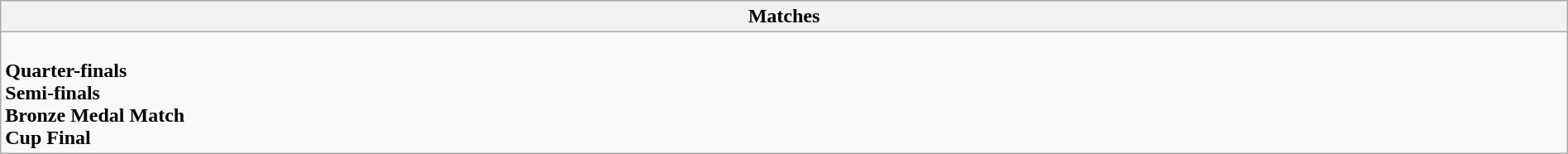<table class="wikitable collapsible collapsed" style="width:100%;">
<tr>
<th>Matches</th>
</tr>
<tr>
<td><br><strong>Quarter-finals</strong>



<br><strong>Semi-finals</strong>

<br><strong>Bronze Medal Match</strong>
<br><strong>Cup Final</strong>
</td>
</tr>
</table>
